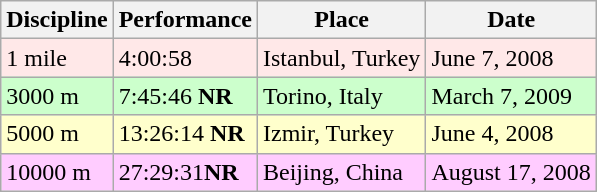<table class="wikitable">
<tr>
<th>Discipline</th>
<th>Performance</th>
<th>Place</th>
<th>Date</th>
</tr>
<tr bgcolor=#FFE8E8>
<td>1 mile</td>
<td>4:00:58</td>
<td>Istanbul, Turkey</td>
<td>June 7, 2008</td>
</tr>
<tr bgcolor=#CCFFCC>
<td>3000 m</td>
<td>7:45:46 <strong>NR</strong></td>
<td>Torino, Italy</td>
<td>March 7, 2009</td>
</tr>
<tr bgcolor=#FFFFCC>
<td>5000 m</td>
<td>13:26:14 <strong>NR</strong></td>
<td>Izmir, Turkey</td>
<td>June 4, 2008</td>
</tr>
<tr bgcolor=#FFCCFF>
<td>10000 m</td>
<td>27:29:31<strong>NR</strong></td>
<td>Beijing, China</td>
<td>August 17, 2008</td>
</tr>
</table>
